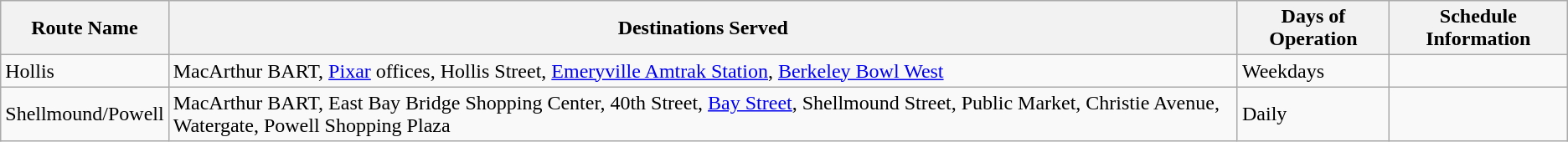<table class="wikitable">
<tr>
<th>Route Name</th>
<th>Destinations Served</th>
<th>Days of Operation</th>
<th>Schedule Information</th>
</tr>
<tr>
<td>Hollis</td>
<td>MacArthur BART, <a href='#'>Pixar</a> offices, Hollis Street, <a href='#'>Emeryville Amtrak Station</a>, <a href='#'>Berkeley Bowl West</a></td>
<td>Weekdays</td>
<td></td>
</tr>
<tr>
<td>Shellmound/Powell</td>
<td>MacArthur BART, East Bay Bridge Shopping Center, 40th Street, <a href='#'>Bay Street</a>, Shellmound Street, Public Market, Christie Avenue, Watergate, Powell Shopping Plaza</td>
<td>Daily</td>
<td><br></td>
</tr>
</table>
